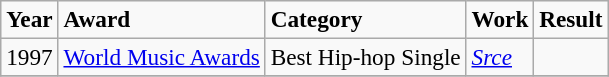<table class="sortable wikitable" style="font-size:97%;">
<tr>
<td><strong>Year</strong></td>
<td><strong>Award</strong></td>
<td><strong>Category</strong></td>
<td><strong>Work</strong></td>
<td><strong>Result</strong></td>
</tr>
<tr>
<td>1997</td>
<td><a href='#'>World Music Awards</a></td>
<td>Best Hip-hop Single</td>
<td><em><a href='#'>Srce</a></em></td>
<td></td>
</tr>
<tr>
</tr>
</table>
